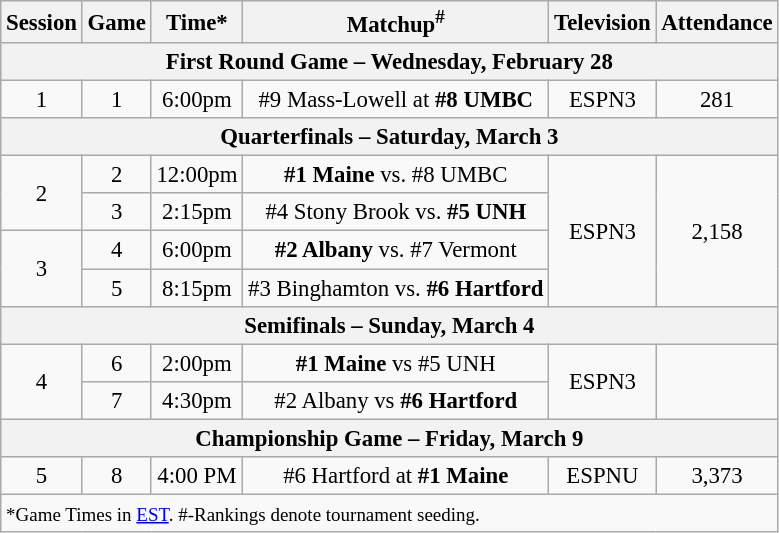<table class="wikitable" style="font-size: 95%; text-align:center;">
<tr align="center">
<th>Session</th>
<th>Game</th>
<th>Time*</th>
<th>Matchup<sup>#</sup></th>
<th>Television</th>
<th>Attendance</th>
</tr>
<tr>
<th colspan=7>First Round Game – Wednesday, February 28</th>
</tr>
<tr>
<td>1</td>
<td>1</td>
<td>6:00pm</td>
<td>#9 Mass-Lowell at <strong>#8 UMBC</strong></td>
<td>ESPN3</td>
<td>281</td>
</tr>
<tr>
<th colspan=6>Quarterfinals – Saturday, March 3</th>
</tr>
<tr>
<td rowspan=2>2</td>
<td>2</td>
<td>12:00pm</td>
<td><strong>#1 Maine</strong> vs. #8 UMBC</td>
<td rowspan=4>ESPN3</td>
<td rowspan=4>2,158</td>
</tr>
<tr>
<td>3</td>
<td>2:15pm</td>
<td>#4 Stony Brook vs. <strong>#5 UNH</strong></td>
</tr>
<tr>
<td rowspan=2>3</td>
<td>4</td>
<td>6:00pm</td>
<td><strong>#2 Albany</strong> vs. #7 Vermont</td>
</tr>
<tr>
<td>5</td>
<td>8:15pm</td>
<td>#3 Binghamton vs. <strong>#6 Hartford</strong></td>
</tr>
<tr>
<th colspan=7>Semifinals – Sunday, March 4</th>
</tr>
<tr>
<td rowspan=2>4</td>
<td>6</td>
<td>2:00pm</td>
<td><strong>#1 Maine</strong> vs #5 UNH</td>
<td rowspan=2>ESPN3</td>
<td rowspan=2></td>
</tr>
<tr>
<td>7</td>
<td>4:30pm</td>
<td>#2 Albany vs <strong>#6 Hartford</strong></td>
</tr>
<tr>
<th colspan=7>Championship Game – Friday, March 9</th>
</tr>
<tr>
<td>5</td>
<td>8</td>
<td>4:00 PM</td>
<td>#6 Hartford at <strong>#1 Maine</strong></td>
<td>ESPNU</td>
<td>3,373</td>
</tr>
<tr>
<td colspan=6 style="text-align:left;"><small>*Game Times in <a href='#'>EST</a>. #-Rankings denote tournament seeding.</small></td>
</tr>
</table>
